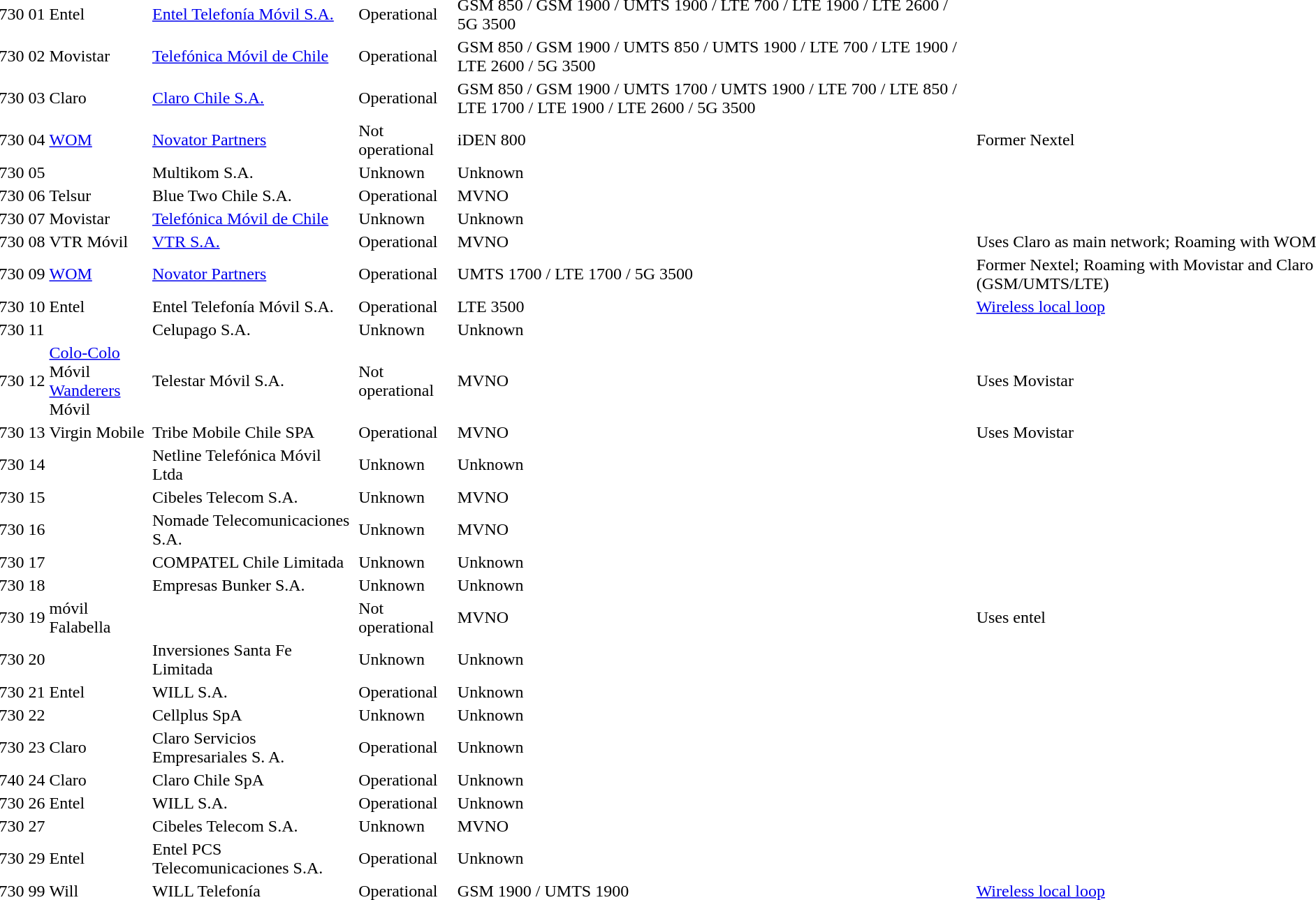<table>
<tr>
<td>730</td>
<td>01</td>
<td>Entel</td>
<td><a href='#'>Entel Telefonía Móvil S.A.</a></td>
<td>Operational</td>
<td>GSM 850 / GSM 1900 / UMTS 1900 / LTE 700 / LTE 1900 / LTE 2600 / 5G 3500</td>
<td></td>
</tr>
<tr>
<td>730</td>
<td>02</td>
<td>Movistar</td>
<td><a href='#'>Telefónica Móvil de Chile</a></td>
<td>Operational</td>
<td>GSM 850 / GSM 1900 / UMTS 850 / UMTS 1900 / LTE 700 / LTE 1900 / LTE 2600 / 5G 3500</td>
<td></td>
</tr>
<tr>
<td>730</td>
<td>03</td>
<td>Claro</td>
<td><a href='#'>Claro Chile S.A.</a></td>
<td>Operational</td>
<td>GSM 850 / GSM 1900 / UMTS 1700 / UMTS 1900 / LTE 700 / LTE 850 / LTE 1700 / LTE 1900 / LTE 2600 / 5G 3500</td>
<td></td>
</tr>
<tr>
<td>730</td>
<td>04</td>
<td><a href='#'>WOM</a></td>
<td><a href='#'>Novator Partners</a></td>
<td>Not operational</td>
<td>iDEN 800</td>
<td>Former Nextel</td>
</tr>
<tr>
<td>730</td>
<td>05</td>
<td></td>
<td>Multikom S.A.</td>
<td>Unknown</td>
<td>Unknown</td>
<td></td>
</tr>
<tr>
<td>730</td>
<td>06</td>
<td>Telsur</td>
<td>Blue Two Chile S.A.</td>
<td>Operational</td>
<td>MVNO</td>
<td></td>
</tr>
<tr>
<td>730</td>
<td>07</td>
<td>Movistar</td>
<td><a href='#'>Telefónica Móvil de Chile</a></td>
<td>Unknown</td>
<td>Unknown</td>
<td></td>
</tr>
<tr>
<td>730</td>
<td>08</td>
<td>VTR Móvil</td>
<td><a href='#'>VTR S.A.</a></td>
<td>Operational</td>
<td>MVNO</td>
<td>Uses Claro as main network; Roaming with WOM</td>
</tr>
<tr>
<td>730</td>
<td>09</td>
<td><a href='#'>WOM</a></td>
<td><a href='#'>Novator Partners</a></td>
<td>Operational</td>
<td>UMTS 1700 / LTE 1700 / 5G 3500</td>
<td>Former Nextel; Roaming with Movistar and Claro (GSM/UMTS/LTE)</td>
</tr>
<tr>
<td>730</td>
<td>10</td>
<td>Entel</td>
<td>Entel Telefonía Móvil S.A.</td>
<td>Operational</td>
<td>LTE 3500</td>
<td><a href='#'>Wireless local loop</a></td>
</tr>
<tr>
<td>730</td>
<td>11</td>
<td></td>
<td>Celupago S.A.</td>
<td>Unknown</td>
<td>Unknown</td>
<td></td>
</tr>
<tr>
<td>730</td>
<td>12</td>
<td><a href='#'>Colo-Colo</a> Móvil<br><a href='#'>Wanderers</a> Móvil</td>
<td>Telestar Móvil S.A.</td>
<td>Not operational</td>
<td>MVNO</td>
<td>Uses Movistar</td>
</tr>
<tr>
<td>730</td>
<td>13</td>
<td>Virgin Mobile</td>
<td>Tribe Mobile Chile SPA</td>
<td>Operational</td>
<td>MVNO</td>
<td>Uses Movistar</td>
</tr>
<tr>
<td>730</td>
<td>14</td>
<td></td>
<td>Netline Telefónica Móvil Ltda</td>
<td>Unknown</td>
<td>Unknown</td>
<td></td>
</tr>
<tr>
<td>730</td>
<td>15</td>
<td></td>
<td>Cibeles Telecom S.A.</td>
<td>Unknown</td>
<td>MVNO</td>
<td></td>
</tr>
<tr>
<td>730</td>
<td>16</td>
<td></td>
<td>Nomade Telecomunicaciones S.A.</td>
<td>Unknown</td>
<td>MVNO</td>
<td></td>
</tr>
<tr>
<td>730</td>
<td>17</td>
<td></td>
<td>COMPATEL Chile Limitada</td>
<td>Unknown</td>
<td>Unknown</td>
<td></td>
</tr>
<tr>
<td>730</td>
<td>18</td>
<td></td>
<td>Empresas Bunker S.A.</td>
<td>Unknown</td>
<td>Unknown</td>
<td></td>
</tr>
<tr>
<td>730</td>
<td>19</td>
<td>móvil Falabella</td>
<td></td>
<td>Not operational</td>
<td>MVNO</td>
<td>Uses entel</td>
</tr>
<tr>
<td>730</td>
<td>20</td>
<td></td>
<td>Inversiones Santa Fe Limitada</td>
<td>Unknown</td>
<td>Unknown</td>
<td></td>
</tr>
<tr>
<td>730</td>
<td>21</td>
<td>Entel</td>
<td>WILL S.A.</td>
<td>Operational</td>
<td>Unknown</td>
<td></td>
</tr>
<tr>
<td>730</td>
<td>22</td>
<td></td>
<td>Cellplus SpA</td>
<td>Unknown</td>
<td>Unknown</td>
<td></td>
</tr>
<tr>
<td>730</td>
<td>23</td>
<td>Claro</td>
<td>Claro Servicios Empresariales S. A.</td>
<td>Operational</td>
<td>Unknown</td>
<td></td>
</tr>
<tr>
<td>740</td>
<td>24</td>
<td>Claro</td>
<td>Claro Chile SpA</td>
<td>Operational</td>
<td>Unknown</td>
<td></td>
</tr>
<tr>
<td>730</td>
<td>26</td>
<td>Entel</td>
<td>WILL S.A.</td>
<td>Operational</td>
<td>Unknown</td>
<td></td>
</tr>
<tr>
<td>730</td>
<td>27</td>
<td></td>
<td>Cibeles Telecom S.A.</td>
<td>Unknown</td>
<td>MVNO</td>
<td></td>
</tr>
<tr>
<td>730</td>
<td>29</td>
<td>Entel</td>
<td>Entel PCS Telecomunicaciones S.A.</td>
<td>Operational</td>
<td>Unknown</td>
<td></td>
</tr>
<tr>
<td>730</td>
<td>99</td>
<td>Will</td>
<td>WILL Telefonía</td>
<td>Operational</td>
<td>GSM 1900 / UMTS 1900</td>
<td><a href='#'>Wireless local loop</a></td>
</tr>
</table>
